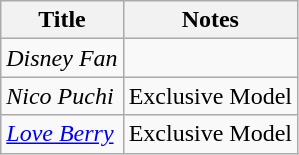<table class="wikitable">
<tr>
<th>Title</th>
<th>Notes</th>
</tr>
<tr>
<td><em>Disney Fan</em></td>
<td></td>
</tr>
<tr>
<td><em>Nico Puchi</em></td>
<td>Exclusive Model</td>
</tr>
<tr>
<td><em><a href='#'>Love Berry</a></em></td>
<td>Exclusive Model</td>
</tr>
</table>
